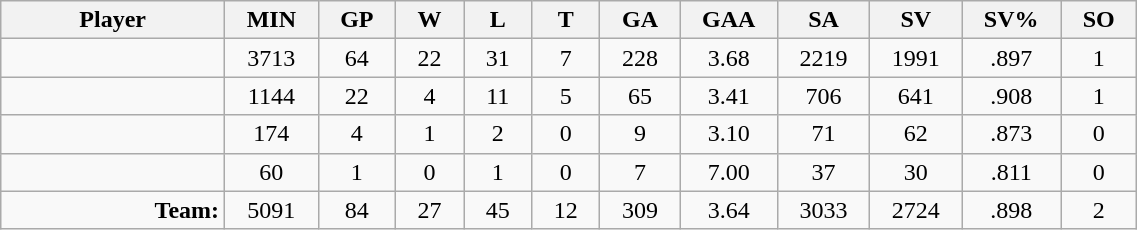<table class="wikitable sortable" width="60%">
<tr>
<th bgcolor="#DDDDFF" width="10%">Player</th>
<th width="3%" bgcolor="#DDDDFF">MIN</th>
<th width="3%" bgcolor="#DDDDFF">GP</th>
<th width="3%" bgcolor="#DDDDFF">W</th>
<th width="3%" bgcolor="#DDDDFF">L</th>
<th width="3%" bgcolor="#DDDDFF">T</th>
<th width="3%" bgcolor="#DDDDFF">GA</th>
<th width="3%" bgcolor="#DDDDFF">GAA</th>
<th width="3%" bgcolor="#DDDDFF">SA</th>
<th width="3%" bgcolor="#DDDDFF">SV</th>
<th width="3%" bgcolor="#DDDDFF">SV%</th>
<th width="3%" bgcolor="#DDDDFF">SO</th>
</tr>
<tr align="center">
<td align="right"></td>
<td>3713</td>
<td>64</td>
<td>22</td>
<td>31</td>
<td>7</td>
<td>228</td>
<td>3.68</td>
<td>2219</td>
<td>1991</td>
<td>.897</td>
<td>1</td>
</tr>
<tr align="center">
<td align="right"></td>
<td>1144</td>
<td>22</td>
<td>4</td>
<td>11</td>
<td>5</td>
<td>65</td>
<td>3.41</td>
<td>706</td>
<td>641</td>
<td>.908</td>
<td>1</td>
</tr>
<tr align="center">
<td align="right"></td>
<td>174</td>
<td>4</td>
<td>1</td>
<td>2</td>
<td>0</td>
<td>9</td>
<td>3.10</td>
<td>71</td>
<td>62</td>
<td>.873</td>
<td>0</td>
</tr>
<tr align="center">
<td align="right"></td>
<td>60</td>
<td>1</td>
<td>0</td>
<td>1</td>
<td>0</td>
<td>7</td>
<td>7.00</td>
<td>37</td>
<td>30</td>
<td>.811</td>
<td>0</td>
</tr>
<tr align="center">
<td align="right"><strong>Team:</strong></td>
<td>5091</td>
<td>84</td>
<td>27</td>
<td>45</td>
<td>12</td>
<td>309</td>
<td>3.64</td>
<td>3033</td>
<td>2724</td>
<td>.898</td>
<td>2</td>
</tr>
</table>
